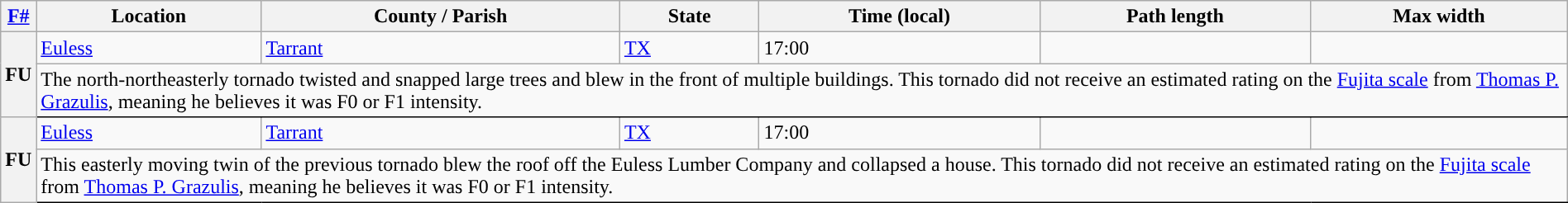<table class="wikitable sortable" style="width:100%;">
<tr>
<th scope="col" align="center"><a href='#'>F#</a><br></th>
<th scope="col" align="center" class="unsortable">Location</th>
<th scope="col" align="center" class="unsortable">County / Parish</th>
<th scope="col" align="center">State</th>
<th scope="col" align="center">Time (local)</th>
<th scope="col" align="center">Path length</th>
<th scope="col" align="center">Max width</th>
</tr>
<tr>
<th scope="row" rowspan="2" style="background-color:#">FU</th>
<td><a href='#'>Euless</a></td>
<td><a href='#'>Tarrant</a></td>
<td><a href='#'>TX</a></td>
<td>17:00</td>
<td></td>
<td></td>
</tr>
<tr class="expand-child">
<td colspan="6" style=" border-bottom: 1px solid black;">The north-northeasterly tornado twisted and snapped large trees and blew in the front of multiple buildings. This tornado did not receive an estimated rating on the <a href='#'>Fujita scale</a> from <a href='#'>Thomas P. Grazulis</a>, meaning he believes it was F0 or F1 intensity.</td>
</tr>
<tr>
<th scope="row" rowspan="2" style="background-color:#">FU</th>
<td><a href='#'>Euless</a></td>
<td><a href='#'>Tarrant</a></td>
<td><a href='#'>TX</a></td>
<td>17:00</td>
<td></td>
<td></td>
</tr>
<tr class="expand-child">
<td colspan="6" style=" border-bottom: 1px solid black;">This easterly moving twin of the previous tornado blew the roof off the Euless Lumber Company and collapsed a house. This tornado did not receive an estimated rating on the <a href='#'>Fujita scale</a> from <a href='#'>Thomas P. Grazulis</a>, meaning he believes it was F0 or F1 intensity.</td>
</tr>
</table>
